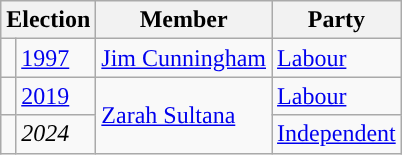<table class="wikitable">
<tr>
<th colspan="2">Election</th>
<th>Member</th>
<th>Party</th>
</tr>
<tr>
<td style="color:inherit;background-color: "></td>
<td><a href='#'>1997</a></td>
<td><a href='#'>Jim Cunningham</a></td>
<td><a href='#'>Labour</a></td>
</tr>
<tr>
<td style="color:inherit;background-color: "></td>
<td><a href='#'>2019</a></td>
<td rowspan="2"><a href='#'>Zarah Sultana</a></td>
<td><a href='#'>Labour</a></td>
</tr>
<tr>
<td style="color:inherit;background-color: "></td>
<td><em>2024</em></td>
<td><a href='#'>Independent</a></td>
</tr>
</table>
